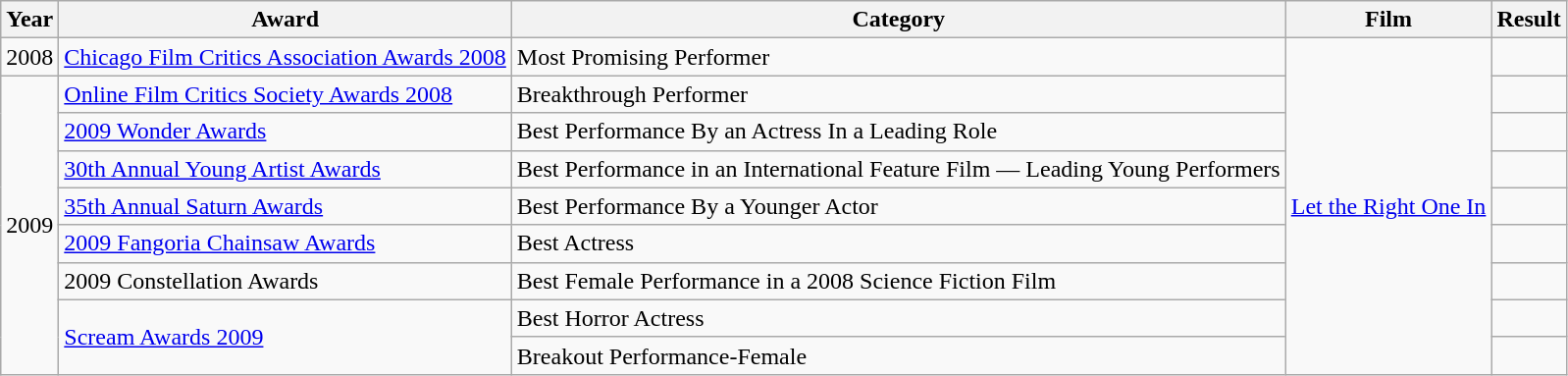<table class="wikitable">
<tr>
<th>Year</th>
<th>Award</th>
<th>Category</th>
<th>Film</th>
<th>Result</th>
</tr>
<tr>
<td rowspan=1>2008</td>
<td><a href='#'>Chicago Film Critics Association Awards 2008</a></td>
<td>Most Promising Performer</td>
<td rowspan=11><em><a href='#'></em>Let the Right One In<em></a></em></td>
<td></td>
</tr>
<tr>
<td rowspan=9>2009</td>
<td><a href='#'>Online Film Critics Society Awards 2008</a></td>
<td>Breakthrough Performer</td>
<td></td>
</tr>
<tr>
<td><a href='#'>2009 Wonder Awards</a></td>
<td>Best Performance By an Actress In a Leading Role</td>
<td></td>
</tr>
<tr>
<td><a href='#'>30th Annual Young Artist Awards</a></td>
<td>Best Performance in an International Feature Film — Leading Young Performers</td>
<td></td>
</tr>
<tr>
<td><a href='#'>35th Annual Saturn Awards</a></td>
<td>Best Performance By a Younger Actor</td>
<td></td>
</tr>
<tr>
<td><a href='#'>2009 Fangoria Chainsaw Awards</a></td>
<td>Best Actress</td>
<td></td>
</tr>
<tr>
<td>2009 Constellation Awards</td>
<td>Best Female Performance in a 2008 Science Fiction Film</td>
<td></td>
</tr>
<tr>
<td rowspan=2><a href='#'>Scream Awards 2009</a></td>
<td>Best Horror Actress</td>
<td></td>
</tr>
<tr>
<td>Breakout Performance-Female</td>
<td></td>
</tr>
</table>
